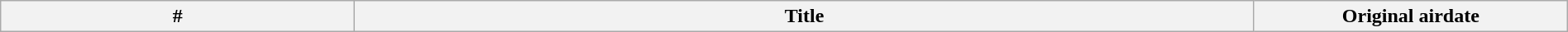<table class="wikitable plainrowheaders"  style="width:100%; background:#fff;">
<tr>
<th>#</th>
<th>Title</th>
<th style="width:20%;">Original airdate<br>

</th>
</tr>
</table>
